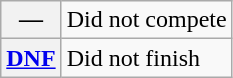<table class="wikitable">
<tr>
<th scope="row">—</th>
<td>Did not compete</td>
</tr>
<tr>
<th scope="row"><a href='#'>DNF</a></th>
<td>Did not finish</td>
</tr>
</table>
